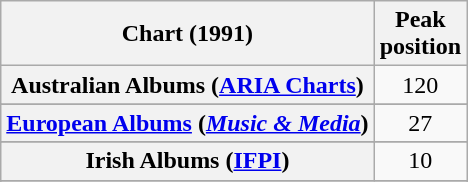<table class="wikitable sortable plainrowheaders" style="text-align:center">
<tr>
<th scope="col">Chart (1991)</th>
<th scope="col">Peak<br>position</th>
</tr>
<tr>
<th scope="row">Australian Albums (<a href='#'>ARIA Charts</a>)</th>
<td>120</td>
</tr>
<tr>
</tr>
<tr>
<th scope="row"><a href='#'>European Albums</a> (<em><a href='#'>Music & Media</a></em>)</th>
<td>27</td>
</tr>
<tr>
</tr>
<tr>
<th scope="row">Irish Albums (<a href='#'>IFPI</a>)</th>
<td>10</td>
</tr>
<tr>
</tr>
<tr>
</tr>
<tr>
</tr>
<tr>
</tr>
</table>
